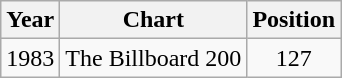<table class="wikitable">
<tr>
<th>Year</th>
<th>Chart</th>
<th>Position</th>
</tr>
<tr>
<td>1983</td>
<td>The Billboard 200</td>
<td align="center">127</td>
</tr>
</table>
